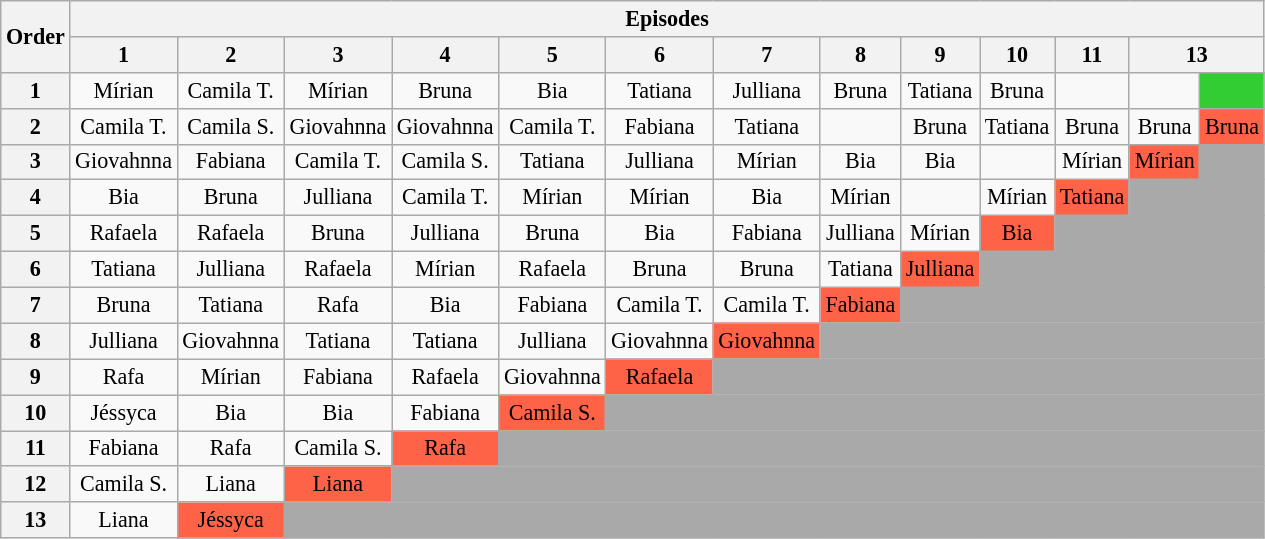<table class="wikitable" style="text-align:center; font-size:92%">
<tr>
<th rowspan=2>Order</th>
<th colspan=13>Episodes</th>
</tr>
<tr>
<th>1</th>
<th>2</th>
<th>3</th>
<th>4</th>
<th>5</th>
<th>6</th>
<th>7</th>
<th>8</th>
<th>9</th>
<th>10</th>
<th>11</th>
<th colspan=2>13</th>
</tr>
<tr>
<th>1</th>
<td>Mírian</td>
<td>Camila T.</td>
<td>Mírian</td>
<td>Bruna</td>
<td>Bia</td>
<td>Tatiana</td>
<td>Julliana</td>
<td>Bruna</td>
<td>Tatiana</td>
<td>Bruna</td>
<td></td>
<td></td>
<td bgcolor="limegreen"></td>
</tr>
<tr>
<th>2</th>
<td>Camila T.</td>
<td>Camila S.</td>
<td>Giovahnna</td>
<td>Giovahnna</td>
<td>Camila T.</td>
<td>Fabiana</td>
<td>Tatiana</td>
<td></td>
<td>Bruna</td>
<td>Tatiana</td>
<td>Bruna</td>
<td>Bruna</td>
<td bgcolor="tomato">Bruna</td>
</tr>
<tr>
<th>3</th>
<td>Giovahnna</td>
<td>Fabiana</td>
<td>Camila T.</td>
<td>Camila S.</td>
<td>Tatiana</td>
<td>Julliana</td>
<td>Mírian</td>
<td>Bia</td>
<td>Bia</td>
<td></td>
<td>Mírian</td>
<td bgcolor="tomato">Mírian</td>
<td bgcolor="darkgray"></td>
</tr>
<tr>
<th>4</th>
<td>Bia</td>
<td>Bruna</td>
<td>Julliana</td>
<td>Camila T.</td>
<td>Mírian</td>
<td>Mírian</td>
<td>Bia</td>
<td>Mírian</td>
<td></td>
<td>Mírian</td>
<td bgcolor="tomato">Tatiana</td>
<td bgcolor="darkgray" colspan=2></td>
</tr>
<tr>
<th>5</th>
<td>Rafaela</td>
<td>Rafaela</td>
<td>Bruna</td>
<td>Julliana</td>
<td>Bruna</td>
<td>Bia</td>
<td>Fabiana</td>
<td>Julliana</td>
<td>Mírian</td>
<td bgcolor="tomato">Bia</td>
<td colspan=3 bgcolor="darkgray"></td>
</tr>
<tr>
<th>6</th>
<td>Tatiana</td>
<td>Julliana</td>
<td>Rafaela</td>
<td>Mírian</td>
<td>Rafaela</td>
<td>Bruna</td>
<td>Bruna</td>
<td>Tatiana</td>
<td bgcolor="tomato">Julliana</td>
<td colspan=4 bgcolor="darkgray"></td>
</tr>
<tr>
<th>7</th>
<td>Bruna</td>
<td>Tatiana</td>
<td>Rafa</td>
<td>Bia</td>
<td>Fabiana</td>
<td>Camila T.</td>
<td>Camila T.</td>
<td bgcolor="tomato">Fabiana</td>
<td colspan=5 bgcolor="darkgray"></td>
</tr>
<tr>
<th>8</th>
<td>Julliana</td>
<td>Giovahnna</td>
<td>Tatiana</td>
<td>Tatiana</td>
<td>Julliana</td>
<td>Giovahnna</td>
<td bgcolor="tomato">Giovahnna</td>
<td colspan=6 bgcolor="darkgray"></td>
</tr>
<tr>
<th>9</th>
<td>Rafa</td>
<td>Mírian</td>
<td>Fabiana</td>
<td>Rafaela</td>
<td>Giovahnna</td>
<td bgcolor="tomato">Rafaela</td>
<td colspan=7 bgcolor="darkgray"></td>
</tr>
<tr>
<th>10</th>
<td>Jéssyca</td>
<td>Bia</td>
<td>Bia</td>
<td>Fabiana</td>
<td bgcolor="tomato">Camila S.</td>
<td colspan=9 bgcolor="darkgray"></td>
</tr>
<tr>
<th>11</th>
<td>Fabiana</td>
<td>Rafa</td>
<td>Camila S.</td>
<td bgcolor="tomato">Rafa</td>
<td colspan=9 bgcolor="darkgray"></td>
</tr>
<tr>
<th>12</th>
<td>Camila S.</td>
<td>Liana</td>
<td bgcolor="tomato">Liana</td>
<td colspan=10 bgcolor="darkgray"></td>
</tr>
<tr>
<th>13</th>
<td>Liana</td>
<td bgcolor="tomato">Jéssyca</td>
<td colspan=11 bgcolor="darkgray"></td>
</tr>
</table>
